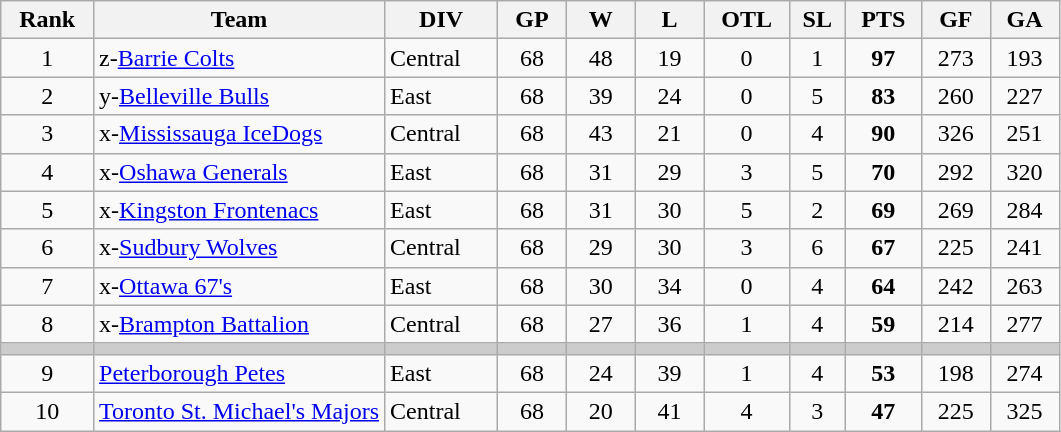<table class="wikitable sortable" style="text-align:center">
<tr>
<th>Rank</th>
<th width="27.5%">Team</th>
<th>DIV</th>
<th width="6.5%">GP</th>
<th width="6.5%">W</th>
<th width="6.5%">L</th>
<th>OTL</th>
<th>SL</th>
<th>PTS</th>
<th width="6.5%">GF</th>
<th width="6.5%">GA</th>
</tr>
<tr>
<td>1</td>
<td align=left>z-<a href='#'>Barrie Colts</a></td>
<td align=left>Central</td>
<td>68</td>
<td>48</td>
<td>19</td>
<td>0</td>
<td>1</td>
<td><strong>97</strong></td>
<td>273</td>
<td>193</td>
</tr>
<tr>
<td>2</td>
<td align=left>y-<a href='#'>Belleville Bulls</a></td>
<td align=left>East</td>
<td>68</td>
<td>39</td>
<td>24</td>
<td>0</td>
<td>5</td>
<td><strong>83</strong></td>
<td>260</td>
<td>227</td>
</tr>
<tr>
<td>3</td>
<td align=left>x-<a href='#'>Mississauga IceDogs</a></td>
<td align=left>Central</td>
<td>68</td>
<td>43</td>
<td>21</td>
<td>0</td>
<td>4</td>
<td><strong>90</strong></td>
<td>326</td>
<td>251</td>
</tr>
<tr>
<td>4</td>
<td align=left>x-<a href='#'>Oshawa Generals</a></td>
<td align=left>East</td>
<td>68</td>
<td>31</td>
<td>29</td>
<td>3</td>
<td>5</td>
<td><strong>70</strong></td>
<td>292</td>
<td>320</td>
</tr>
<tr>
<td>5</td>
<td align=left>x-<a href='#'>Kingston Frontenacs</a></td>
<td align=left>East</td>
<td>68</td>
<td>31</td>
<td>30</td>
<td>5</td>
<td>2</td>
<td><strong>69</strong></td>
<td>269</td>
<td>284</td>
</tr>
<tr>
<td>6</td>
<td align=left>x-<a href='#'>Sudbury Wolves</a></td>
<td align=left>Central</td>
<td>68</td>
<td>29</td>
<td>30</td>
<td>3</td>
<td>6</td>
<td><strong>67</strong></td>
<td>225</td>
<td>241</td>
</tr>
<tr>
<td>7</td>
<td align=left>x-<a href='#'>Ottawa 67's</a></td>
<td align=left>East</td>
<td>68</td>
<td>30</td>
<td>34</td>
<td>0</td>
<td>4</td>
<td><strong>64</strong></td>
<td>242</td>
<td>263</td>
</tr>
<tr>
<td>8</td>
<td align=left>x-<a href='#'>Brampton Battalion</a></td>
<td align=left>Central</td>
<td>68</td>
<td>27</td>
<td>36</td>
<td>1</td>
<td>4</td>
<td><strong>59</strong></td>
<td>214</td>
<td>277</td>
</tr>
<tr style="background-color:#cccccc;">
<td></td>
<td></td>
<td></td>
<td></td>
<td></td>
<td></td>
<td></td>
<td></td>
<td></td>
<td></td>
<td></td>
</tr>
<tr>
<td>9</td>
<td align=left><a href='#'>Peterborough Petes</a></td>
<td align=left>East</td>
<td>68</td>
<td>24</td>
<td>39</td>
<td>1</td>
<td>4</td>
<td><strong>53</strong></td>
<td>198</td>
<td>274</td>
</tr>
<tr>
<td>10</td>
<td align=left><a href='#'>Toronto St. Michael's Majors</a></td>
<td align=left>Central</td>
<td>68</td>
<td>20</td>
<td>41</td>
<td>4</td>
<td>3</td>
<td><strong>47</strong></td>
<td>225</td>
<td>325</td>
</tr>
</table>
